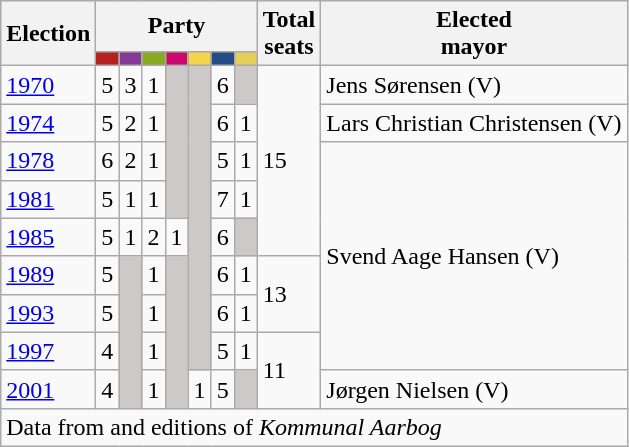<table class="wikitable">
<tr>
<th rowspan=2>Election</th>
<th colspan=7>Party</th>
<th rowspan=2>Total<br>seats</th>
<th rowspan=2>Elected<br>mayor</th>
</tr>
<tr>
<td style="background:#B5211D;"><strong><a href='#'></a></strong></td>
<td style="background:#843A93;"><strong><a href='#'></a></strong></td>
<td style="background:#89A920;"><strong><a href='#'></a></strong></td>
<td style="background:#C9096C;"><strong><a href='#'></a></strong></td>
<td style="background:#F4D44D;"><strong><a href='#'></a></strong></td>
<td style="background:#254C85;"><strong><a href='#'></a></strong></td>
<td style="background:#E3CF57;"><strong><a href='#'></a></strong></td>
</tr>
<tr>
<td><a href='#'>1970</a></td>
<td>5</td>
<td>3</td>
<td>1</td>
<td style="background:#CDC9C9;" rowspan=4></td>
<td style="background:#CDC9C9;" rowspan=8></td>
<td>6</td>
<td style="background:#CDC9C9;"></td>
<td rowspan=5>15</td>
<td>Jens Sørensen (V)</td>
</tr>
<tr>
<td><a href='#'>1974</a></td>
<td>5</td>
<td>2</td>
<td>1</td>
<td>6</td>
<td>1</td>
<td>Lars Christian Christensen (V)</td>
</tr>
<tr>
<td><a href='#'>1978</a></td>
<td>6</td>
<td>2</td>
<td>1</td>
<td>5</td>
<td>1</td>
<td rowspan=6>Svend Aage Hansen (V)</td>
</tr>
<tr>
<td><a href='#'>1981</a></td>
<td>5</td>
<td>1</td>
<td>1</td>
<td>7</td>
<td>1</td>
</tr>
<tr>
<td><a href='#'>1985</a></td>
<td>5</td>
<td>1</td>
<td>2</td>
<td>1</td>
<td>6</td>
<td style="background:#CDC9C9;"></td>
</tr>
<tr>
<td><a href='#'>1989</a></td>
<td>5</td>
<td style="background:#CDC9C9;" rowspan=4></td>
<td>1</td>
<td style="background:#CDC9C9;" rowspan=4></td>
<td>6</td>
<td>1</td>
<td rowspan=2>13</td>
</tr>
<tr>
<td><a href='#'>1993</a></td>
<td>5</td>
<td>1</td>
<td>6</td>
<td>1</td>
</tr>
<tr>
<td><a href='#'>1997</a></td>
<td>4</td>
<td>1</td>
<td>5</td>
<td>1</td>
<td rowspan=2>11</td>
</tr>
<tr>
<td><a href='#'>2001</a></td>
<td>4</td>
<td>1</td>
<td>1</td>
<td>5</td>
<td style="background:#CDC9C9;"></td>
<td>Jørgen Nielsen (V)</td>
</tr>
<tr>
<td colspan=14>Data from  and editions of <em>Kommunal Aarbog</em></td>
</tr>
</table>
